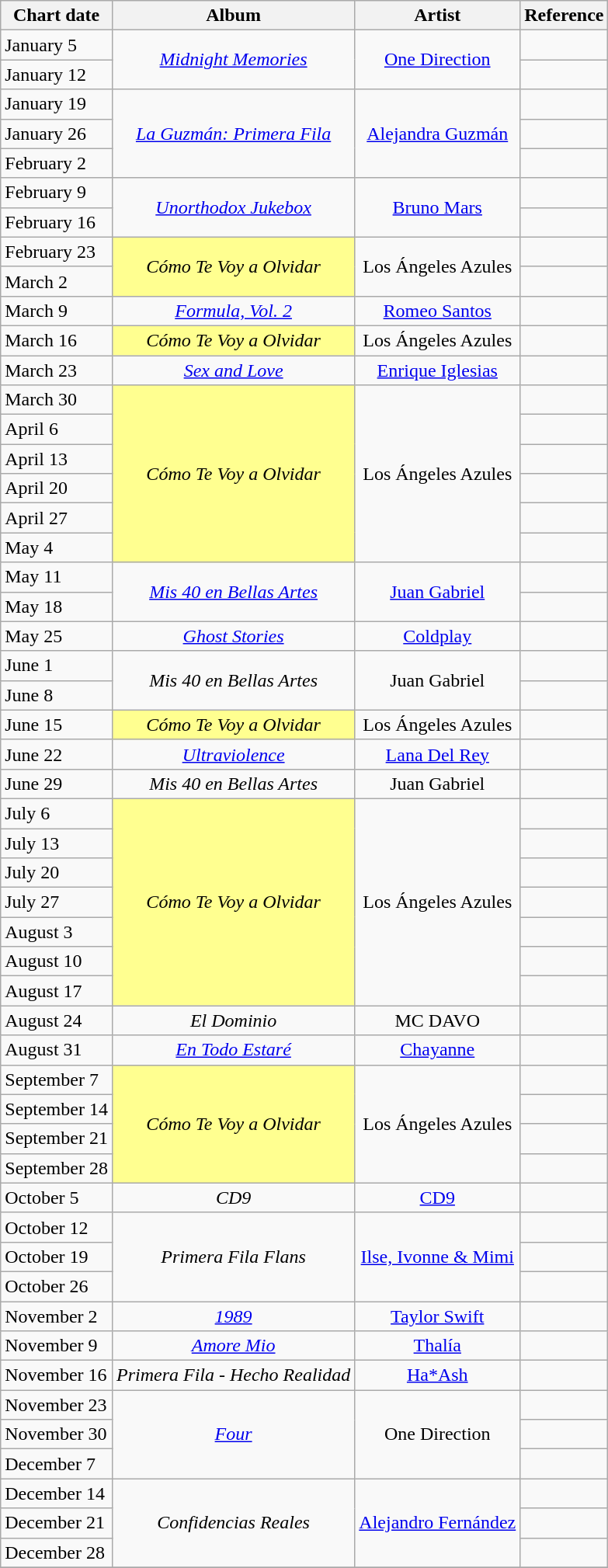<table class="wikitable">
<tr>
<th>Chart date</th>
<th>Album</th>
<th>Artist</th>
<th class="unsortable">Reference</th>
</tr>
<tr>
<td>January 5</td>
<td style="text-align: center;" rowspan="2"><em><a href='#'>Midnight Memories</a></em></td>
<td style="text-align: center;" rowspan="2"><a href='#'>One Direction</a></td>
<td style="text-align: center;"></td>
</tr>
<tr>
<td>January 12</td>
<td style="text-align: center;"></td>
</tr>
<tr>
<td>January 19</td>
<td style="text-align: center;" rowspan="3"><em><a href='#'>La Guzmán: Primera Fila</a></em></td>
<td style="text-align: center;" rowspan="3"><a href='#'>Alejandra Guzmán</a></td>
<td style="text-align: center;"></td>
</tr>
<tr>
<td>January 26</td>
<td style="text-align: center;"></td>
</tr>
<tr>
<td>February 2</td>
<td style="text-align: center;"></td>
</tr>
<tr>
<td>February 9</td>
<td style="text-align: center;" rowspan="2"><em><a href='#'>Unorthodox Jukebox</a></em></td>
<td style="text-align: center;" rowspan="2"><a href='#'>Bruno Mars</a></td>
<td style="text-align: center;"></td>
</tr>
<tr>
<td>February 16</td>
<td style="text-align: center;"></td>
</tr>
<tr>
<td>February 23</td>
<td bgcolor=#FFFF90 style="text-align: center;" rowspan="2"><em>Cómo Te Voy a Olvidar</em></td>
<td style="text-align: center;" rowspan="2">Los Ángeles Azules</td>
<td style="text-align: center;"></td>
</tr>
<tr>
<td>March 2</td>
<td style="text-align: center;"></td>
</tr>
<tr>
<td>March 9</td>
<td style="text-align: center;"><em><a href='#'>Formula, Vol. 2</a></em></td>
<td style="text-align: center;"><a href='#'>Romeo Santos</a></td>
<td style="text-align: center;"></td>
</tr>
<tr>
<td>March 16</td>
<td bgcolor=#FFFF90 style="text-align: center;"><em>Cómo Te Voy a Olvidar</em></td>
<td style="text-align: center;">Los Ángeles Azules</td>
<td style="text-align: center;"></td>
</tr>
<tr>
<td>March 23</td>
<td style="text-align: center;"><em><a href='#'>Sex and Love</a></em></td>
<td style="text-align: center;"><a href='#'>Enrique Iglesias</a></td>
<td style="text-align: center;"></td>
</tr>
<tr>
<td>March 30</td>
<td bgcolor=#FFFF90 style="text-align: center;" rowspan="6"><em>Cómo Te Voy a Olvidar</em></td>
<td style="text-align: center;" rowspan="6">Los Ángeles Azules</td>
<td style="text-align: center;"></td>
</tr>
<tr>
<td>April 6</td>
<td style="text-align: center;"></td>
</tr>
<tr>
<td>April 13</td>
<td style="text-align: center;"></td>
</tr>
<tr>
<td>April 20</td>
<td style="text-align: center;"></td>
</tr>
<tr>
<td>April 27</td>
<td style="text-align: center;"></td>
</tr>
<tr>
<td>May 4</td>
<td style="text-align: center;"></td>
</tr>
<tr>
<td>May 11</td>
<td style="text-align: center;" rowspan="2"><em><a href='#'>Mis 40 en Bellas Artes</a></em></td>
<td style="text-align: center;" rowspan="2"><a href='#'>Juan Gabriel</a></td>
<td style="text-align: center;"></td>
</tr>
<tr>
<td>May 18</td>
<td style="text-align: center;"></td>
</tr>
<tr>
<td>May 25</td>
<td style="text-align: center;"><em><a href='#'>Ghost Stories</a></em></td>
<td style="text-align: center;"><a href='#'>Coldplay</a></td>
<td style="text-align: center;"></td>
</tr>
<tr>
<td>June 1</td>
<td style="text-align: center;" rowspan="2"><em>Mis 40 en Bellas Artes</em></td>
<td style="text-align: center;" rowspan="2">Juan Gabriel</td>
<td style="text-align: center;"></td>
</tr>
<tr>
<td>June 8</td>
<td style="text-align: center;"></td>
</tr>
<tr>
<td>June 15</td>
<td bgcolor=#FFFF90 style="text-align: center;"><em>Cómo Te Voy a Olvidar</em></td>
<td style="text-align: center;">Los Ángeles Azules</td>
<td style="text-align: center;"></td>
</tr>
<tr>
<td>June 22</td>
<td style="text-align: center;"><em><a href='#'>Ultraviolence</a></em></td>
<td style="text-align: center;"><a href='#'>Lana Del Rey</a></td>
<td style="text-align: center;"></td>
</tr>
<tr>
<td>June 29</td>
<td style="text-align: center;"><em>Mis 40 en Bellas Artes</em></td>
<td style="text-align: center;">Juan Gabriel</td>
<td style="text-align: center;"></td>
</tr>
<tr>
<td>July 6</td>
<td bgcolor=#FFFF90 style="text-align: center;" rowspan="7"><em>Cómo Te Voy a Olvidar</em></td>
<td style="text-align: center;" rowspan="7">Los Ángeles Azules</td>
<td style="text-align: center;"></td>
</tr>
<tr>
<td>July 13</td>
<td style="text-align: center;"></td>
</tr>
<tr>
<td>July 20</td>
<td style="text-align: center;"></td>
</tr>
<tr>
<td>July 27</td>
<td style="text-align: center;"></td>
</tr>
<tr>
<td>August 3</td>
<td style="text-align: center;"></td>
</tr>
<tr>
<td>August 10</td>
<td style="text-align: center;"></td>
</tr>
<tr>
<td>August 17</td>
<td style="text-align: center;"></td>
</tr>
<tr>
<td>August 24</td>
<td style="text-align: center;"><em>El Dominio</em></td>
<td style="text-align: center;">MC DAVO</td>
<td style="text-align: center;"></td>
</tr>
<tr>
<td>August 31</td>
<td style="text-align: center;"><em><a href='#'>En Todo Estaré</a></em></td>
<td style="text-align: center;"><a href='#'>Chayanne</a></td>
<td style="text-align: center;"></td>
</tr>
<tr>
<td>September 7</td>
<td bgcolor=#FFFF90 style="text-align: center;" rowspan="4"><em>Cómo Te Voy a Olvidar</em></td>
<td style="text-align: center;" rowspan="4">Los Ángeles Azules</td>
<td style="text-align: center;"></td>
</tr>
<tr>
<td>September 14</td>
<td style="text-align: center;"></td>
</tr>
<tr>
<td>September 21</td>
<td style="text-align: center;"></td>
</tr>
<tr>
<td>September 28</td>
<td style="text-align: center;"></td>
</tr>
<tr>
<td>October 5</td>
<td style="text-align: center;"><em>CD9</em></td>
<td style="text-align: center;"><a href='#'>CD9</a></td>
<td style="text-align: center;"></td>
</tr>
<tr>
<td>October 12</td>
<td style="text-align: center;" rowspan="3"><em>Primera Fila Flans</em></td>
<td style="text-align: center;" rowspan="3"><a href='#'>Ilse, Ivonne & Mimi</a></td>
<td style="text-align: center;"></td>
</tr>
<tr>
<td>October 19</td>
<td style="text-align: center;"></td>
</tr>
<tr>
<td>October 26</td>
<td style="text-align: center;"></td>
</tr>
<tr>
<td>November 2</td>
<td style="text-align: center;"><em><a href='#'>1989</a></em></td>
<td style="text-align: center;"><a href='#'>Taylor Swift</a></td>
<td style="text-align: center;"></td>
</tr>
<tr>
<td>November 9</td>
<td style="text-align: center;"><em><a href='#'>Amore Mio</a></em></td>
<td style="text-align: center;"><a href='#'>Thalía</a></td>
<td style="text-align: center;"></td>
</tr>
<tr>
<td>November 16</td>
<td style="text-align: center;"><em>Primera Fila - Hecho Realidad</em></td>
<td style="text-align: center;"><a href='#'>Ha*Ash</a></td>
<td style="text-align: center;"></td>
</tr>
<tr>
<td>November 23</td>
<td style="text-align: center;" rowspan="3"><em><a href='#'>Four</a></em></td>
<td style="text-align: center;" rowspan="3">One Direction</td>
<td style="text-align: center;"></td>
</tr>
<tr>
<td>November 30</td>
<td style="text-align: center;"></td>
</tr>
<tr>
<td>December 7</td>
<td style="text-align: center;"></td>
</tr>
<tr>
<td>December 14</td>
<td style="text-align: center;" rowspan="3"><em>Confidencias Reales</em></td>
<td style="text-align: center;" rowspan="3"><a href='#'>Alejandro Fernández</a></td>
<td style="text-align: center;"></td>
</tr>
<tr>
<td>December 21</td>
<td style="text-align: center;"></td>
</tr>
<tr>
<td>December 28</td>
<td style="text-align: center;"></td>
</tr>
<tr>
</tr>
</table>
